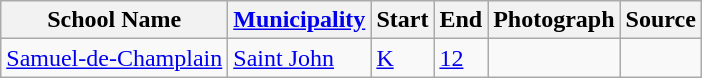<table class="wikitable sortable">
<tr>
<th>School Name</th>
<th><a href='#'>Municipality</a></th>
<th>Start</th>
<th>End</th>
<th>Photograph</th>
<th>Source</th>
</tr>
<tr>
<td><a href='#'>Samuel-de-Champlain</a></td>
<td><a href='#'>Saint John</a></td>
<td><a href='#'>K</a></td>
<td><a href='#'>12</a></td>
<td></td>
<td></td>
</tr>
</table>
